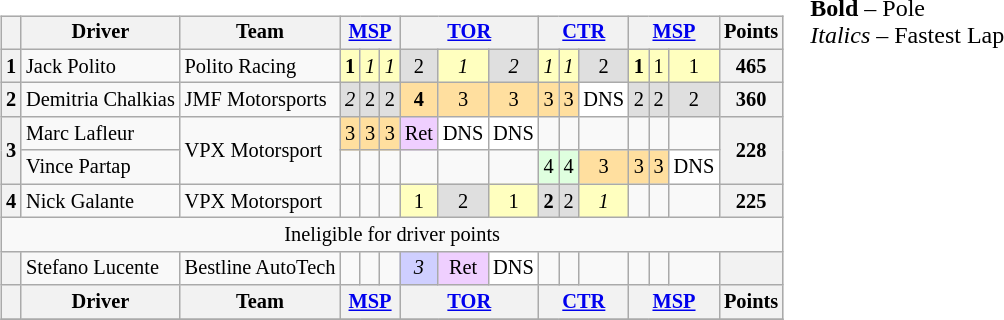<table>
<tr valign="top">
<td><br><table class="wikitable" style="font-size:85%; text-align:center;">
<tr>
<th></th>
<th>Driver</th>
<th>Team</th>
<th colspan=3><a href='#'>MSP</a><br></th>
<th colspan=3><a href='#'>TOR</a><br></th>
<th colspan=3><a href='#'>CTR</a><br></th>
<th colspan=3><a href='#'>MSP</a><br></th>
<th>Points</th>
</tr>
<tr>
<th>1</th>
<td align=left> Jack Polito</td>
<td align=left> Polito Racing</td>
<td style="background:#ffffbf;"><strong>1</strong></td>
<td style="background:#ffffbf;"><em>1</em></td>
<td style="background:#ffffbf;"><em>1</em></td>
<td style="background:#dfdfdf;">2</td>
<td style="background:#ffffbf;"><em>1</em></td>
<td style="background:#dfdfdf;"><em>2</em></td>
<td style="background:#ffffbf;"><em>1</em></td>
<td style="background:#ffffbf;"><em>1</em></td>
<td style="background:#dfdfdf;">2</td>
<td style="background:#ffffbf;"><strong>1</strong></td>
<td style="background:#ffffbf;">1</td>
<td style="background:#ffffbf;">1</td>
<th>465</th>
</tr>
<tr>
<th>2</th>
<td align=left> Demitria Chalkias</td>
<td align=left> JMF Motorsports</td>
<td style="background:#dfdfdf;"><em>2</em></td>
<td style="background:#dfdfdf;">2</td>
<td style="background:#dfdfdf;">2</td>
<td style="background:#ffdf9f;"><strong>4</strong></td>
<td style="background:#ffdf9f;">3</td>
<td style="background:#ffdf9f;">3</td>
<td style="background:#ffdf9f;">3</td>
<td style="background:#ffdf9f;">3</td>
<td style="background:#ffffff;">DNS</td>
<td style="background:#dfdfdf;">2</td>
<td style="background:#dfdfdf;">2</td>
<td style="background:#dfdfdf;">2</td>
<th>360</th>
</tr>
<tr>
<th rowspan=2>3</th>
<td align="left"> Marc Lafleur</td>
<td align="left" rowspan="2"> VPX Motorsport</td>
<td style="background:#ffdf9f;">3</td>
<td style="background:#ffdf9f;">3</td>
<td style="background:#ffdf9f;">3</td>
<td style="background:#efcfff;">Ret</td>
<td style="background:#ffffff;">DNS</td>
<td style="background:#ffffff;">DNS</td>
<td></td>
<td></td>
<td></td>
<td></td>
<td></td>
<td></td>
<th rowspan=2>228</th>
</tr>
<tr>
<td align=left> Vince Partap</td>
<td></td>
<td></td>
<td></td>
<td></td>
<td></td>
<td></td>
<td style="background:#dfffdf;">4</td>
<td style="background:#dfffdf;">4</td>
<td style="background:#ffdf9f;">3</td>
<td style="background:#ffdf9f;">3</td>
<td style="background:#ffdf9f;">3</td>
<td style="background:#ffffff;">DNS</td>
</tr>
<tr>
<th>4</th>
<td align=left> Nick Galante</td>
<td align=left> VPX Motorsport</td>
<td></td>
<td></td>
<td></td>
<td style="background:#ffffbf;">1</td>
<td style="background:#dfdfdf;">2</td>
<td style="background:#ffffbf;">1</td>
<td style="background:#dfdfdf;"><strong>2</strong></td>
<td style="background:#dfdfdf;">2</td>
<td style="background:#ffffbf;"><em>1</em></td>
<td></td>
<td></td>
<td></td>
<th>225</th>
</tr>
<tr>
<td colspan=16>Ineligible for driver points</td>
</tr>
<tr>
<th></th>
<td align=left> Stefano Lucente</td>
<td align=left> Bestline AutoTech</td>
<td></td>
<td></td>
<td></td>
<td style="background:#cfcfff;"><em>3</em></td>
<td style="background:#efcfff;">Ret</td>
<td style="background:#ffffff;">DNS</td>
<td></td>
<td></td>
<td></td>
<td></td>
<td></td>
<td></td>
<th></th>
</tr>
<tr>
<th></th>
<th>Driver</th>
<th>Team</th>
<th colspan=3><a href='#'>MSP</a><br></th>
<th colspan=3><a href='#'>TOR</a><br></th>
<th colspan=3><a href='#'>CTR</a><br></th>
<th colspan=3><a href='#'>MSP</a><br></th>
<th>Points</th>
</tr>
<tr>
</tr>
</table>
</td>
<td valign=top><br>
<span><strong>Bold</strong> – Pole<br>
<em>Italics</em> – Fastest Lap</span></td>
</tr>
</table>
